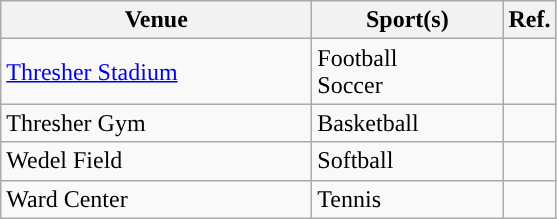<table class="wikitable"; style= "text-align: ">
<tr>
<th width=200px>Venue</th>
<th width=120px>Sport(s)</th>
<th width=px>Ref.</th>
</tr>
<tr>
<td><a href='#'>Thresher Stadium</a></td>
<td>Football <br> Soccer</td>
<td></td>
</tr>
<tr>
<td>Thresher Gym</td>
<td>Basketball</td>
<td></td>
</tr>
<tr>
<td>Wedel Field</td>
<td>Softball</td>
<td></td>
</tr>
<tr>
<td>Ward Center</td>
<td>Tennis</td>
<td></td>
</tr>
</table>
